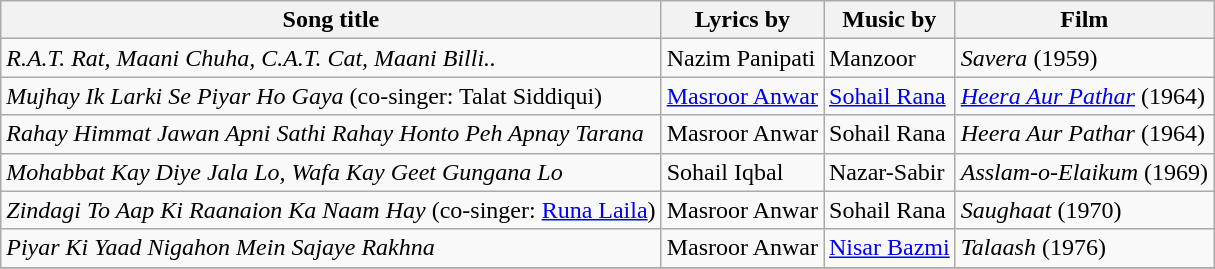<table class = "wikitable">
<tr>
<th>Song title</th>
<th>Lyrics by</th>
<th>Music by</th>
<th>Film</th>
</tr>
<tr>
<td><em>R.A.T. Rat, Maani Chuha, C.A.T. Cat, Maani Billi..</em></td>
<td>Nazim Panipati</td>
<td>Manzoor</td>
<td><em>Savera</em> (1959)</td>
</tr>
<tr>
<td><em>Mujhay Ik Larki Se Piyar Ho Gaya</em> (co-singer: Talat Siddiqui)</td>
<td><a href='#'>Masroor Anwar</a></td>
<td><a href='#'>Sohail Rana</a></td>
<td><em><a href='#'>Heera Aur Pathar</a></em> (1964)</td>
</tr>
<tr>
<td><em>Rahay Himmat Jawan Apni Sathi Rahay Honto Peh Apnay Tarana</em></td>
<td>Masroor Anwar</td>
<td>Sohail Rana</td>
<td><em>Heera Aur Pathar</em> (1964)</td>
</tr>
<tr>
<td><em>Mohabbat Kay Diye Jala Lo, Wafa Kay Geet Gungana Lo</em></td>
<td>Sohail Iqbal</td>
<td>Nazar-Sabir</td>
<td><em>Asslam-o-Elaikum</em> (1969)</td>
</tr>
<tr>
<td><em>Zindagi To Aap Ki Raanaion Ka Naam Hay</em> (co-singer: <a href='#'>Runa Laila</a>)</td>
<td>Masroor Anwar</td>
<td>Sohail Rana</td>
<td><em>Saughaat</em> (1970)</td>
</tr>
<tr>
<td><em>Piyar Ki Yaad Nigahon Mein Sajaye Rakhna</em></td>
<td>Masroor Anwar</td>
<td><a href='#'>Nisar Bazmi</a></td>
<td><em>Talaash</em> (1976)</td>
</tr>
<tr>
</tr>
</table>
